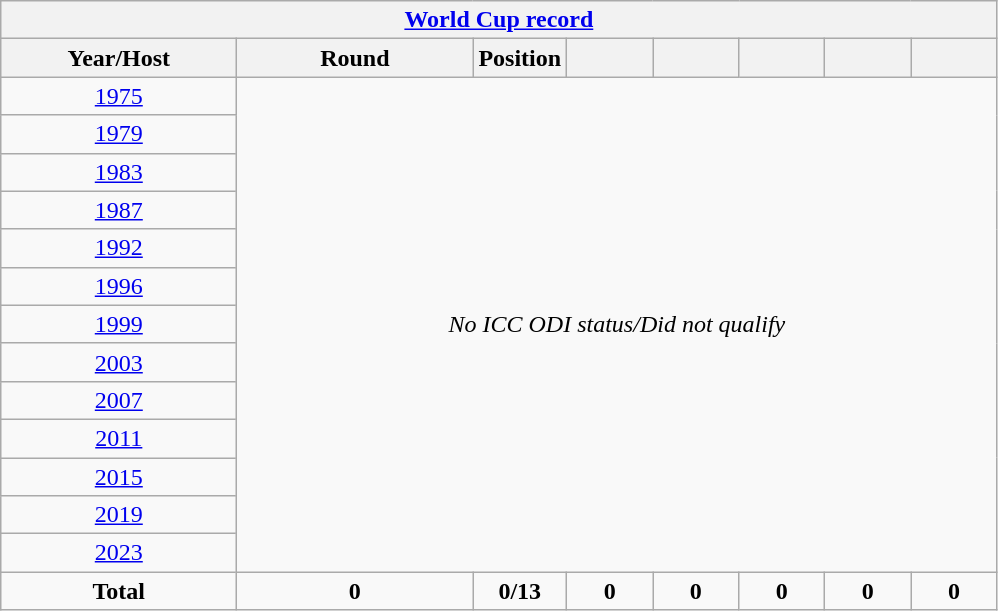<table class="wikitable" style="text-align: center;">
<tr>
<th colspan="8"><a href='#'>World Cup record</a></th>
</tr>
<tr>
<th width=150>Year/Host</th>
<th width=150>Round</th>
<th width=50>Position</th>
<th width=50></th>
<th width=50></th>
<th width=50></th>
<th width=50></th>
<th width=50></th>
</tr>
<tr>
<td> <a href='#'>1975</a></td>
<td colspan="12" rowspan=13><em>No ICC ODI status/Did not qualify</td>
</tr>
<tr>
<td> <a href='#'>1979</a></td>
</tr>
<tr>
<td> <a href='#'>1983</a></td>
</tr>
<tr>
<td> <a href='#'>1987</a></td>
</tr>
<tr>
<td>  <a href='#'>1992</a></td>
</tr>
<tr>
<td>   <a href='#'>1996</a></td>
</tr>
<tr>
<td> <a href='#'>1999</a></td>
</tr>
<tr>
<td>   <a href='#'>2003</a></td>
</tr>
<tr>
<td> <a href='#'>2007</a></td>
</tr>
<tr>
<td>   <a href='#'>2011</a></td>
</tr>
<tr>
<td>  <a href='#'>2015</a></td>
</tr>
<tr>
<td> <a href='#'>2019</a></td>
</tr>
<tr>
<td> <a href='#'>2023</a></td>
</tr>
<tr>
<td><strong>Total</strong></td>
<td><strong>0</strong></td>
<td><strong>0/13</strong></td>
<td><strong>0</strong></td>
<td><strong>0</strong></td>
<td><strong>0</strong></td>
<td><strong>0</strong></td>
<td><strong>0</strong></td>
</tr>
</table>
